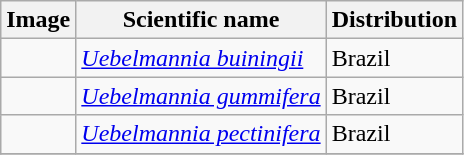<table class="wikitable">
<tr>
<th>Image</th>
<th>Scientific name</th>
<th>Distribution</th>
</tr>
<tr>
<td></td>
<td><em><a href='#'>Uebelmannia buiningii</a></em></td>
<td>Brazil</td>
</tr>
<tr>
<td></td>
<td><em><a href='#'>Uebelmannia gummifera</a></em></td>
<td>Brazil</td>
</tr>
<tr>
<td></td>
<td><em><a href='#'>Uebelmannia pectinifera</a></em></td>
<td>Brazil</td>
</tr>
<tr>
</tr>
</table>
